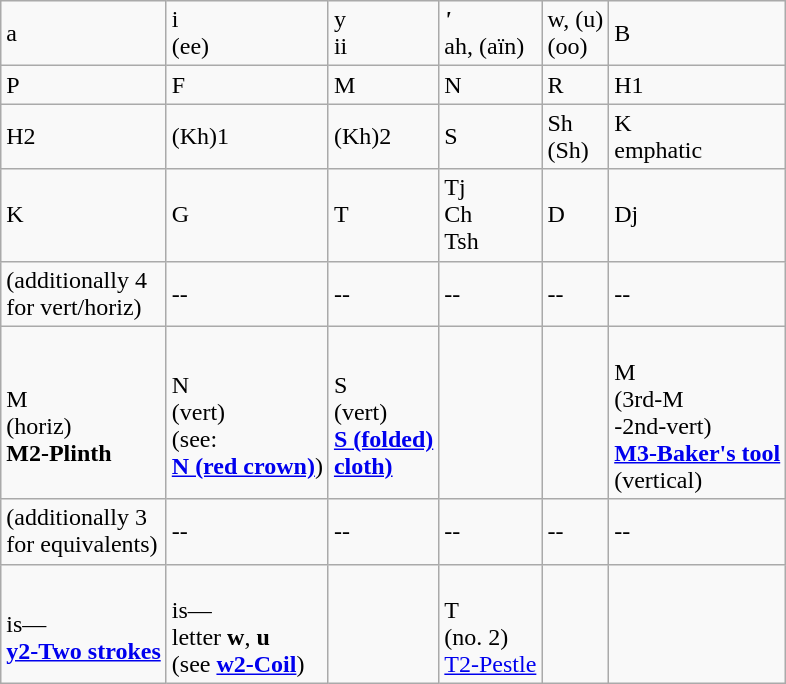<table class="wikitable">
<tr>
<td>a</td>
<td>i<br>(ee)</td>
<td>y<br>ii</td>
<td><strong><em> ' </em></strong><br>ah, (aïn)</td>
<td>w, (u)<br>(oo)</td>
<td>B</td>
</tr>
<tr>
<td>P</td>
<td>F</td>
<td>M</td>
<td>N</td>
<td>R</td>
<td>H1</td>
</tr>
<tr>
<td>H2</td>
<td>(Kh)1</td>
<td>(Kh)2</td>
<td>S</td>
<td>Sh<br>(Sh)</td>
<td>K<br>emphatic</td>
</tr>
<tr>
<td>K</td>
<td>G</td>
<td>T</td>
<td>Tj<br>Ch<br>Tsh</td>
<td>D</td>
<td>Dj</td>
</tr>
<tr>
<td>(additionally 4 <br>for vert/horiz)</td>
<td>--</td>
<td>--</td>
<td>--</td>
<td>--</td>
<td>--</td>
</tr>
<tr>
<td><br>M<br>(horiz)<br><strong>M2-Plinth</strong></td>
<td><br>N<br>(vert)<br>(see: <br><strong><a href='#'>N (red crown)</a></strong>)</td>
<td><br>S<br>(vert)<br><strong><a href='#'>S (folded)</a></strong><br><strong><a href='#'>cloth)</a></strong></td>
<td></td>
<td></td>
<td><br>M<br>(3rd-M<br>-2nd-vert)<br><strong><a href='#'>M3-Baker's tool</a></strong><br>(vertical)</td>
</tr>
<tr>
<td>(additionally 3 <br>for equivalents)</td>
<td>--</td>
<td>--</td>
<td>--</td>
<td>--</td>
<td>--</td>
</tr>
<tr>
<td><br>is—<br><strong><a href='#'>y2-Two strokes</a></strong></td>
<td><br>is—<br>letter <strong>w</strong>, <strong>u</strong><br>(see <strong><a href='#'>w2-Coil</a></strong>)</td>
<td></td>
<td><br>T<br>(no. 2)<br><a href='#'>T2-Pestle</a></td>
<td></td>
<td></td>
</tr>
</table>
